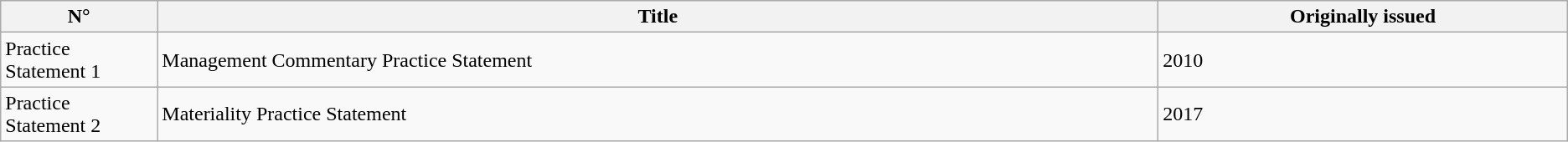<table class="wikitable sortable">
<tr>
<th align="center" width="10%">N°</th>
<th align="center">Title</th>
<th>Originally issued</th>
</tr>
<tr>
<td>Practice Statement 1</td>
<td>Management Commentary Practice Statement</td>
<td>2010</td>
</tr>
<tr>
<td>Practice Statement 2</td>
<td>Materiality Practice Statement</td>
<td>2017</td>
</tr>
</table>
